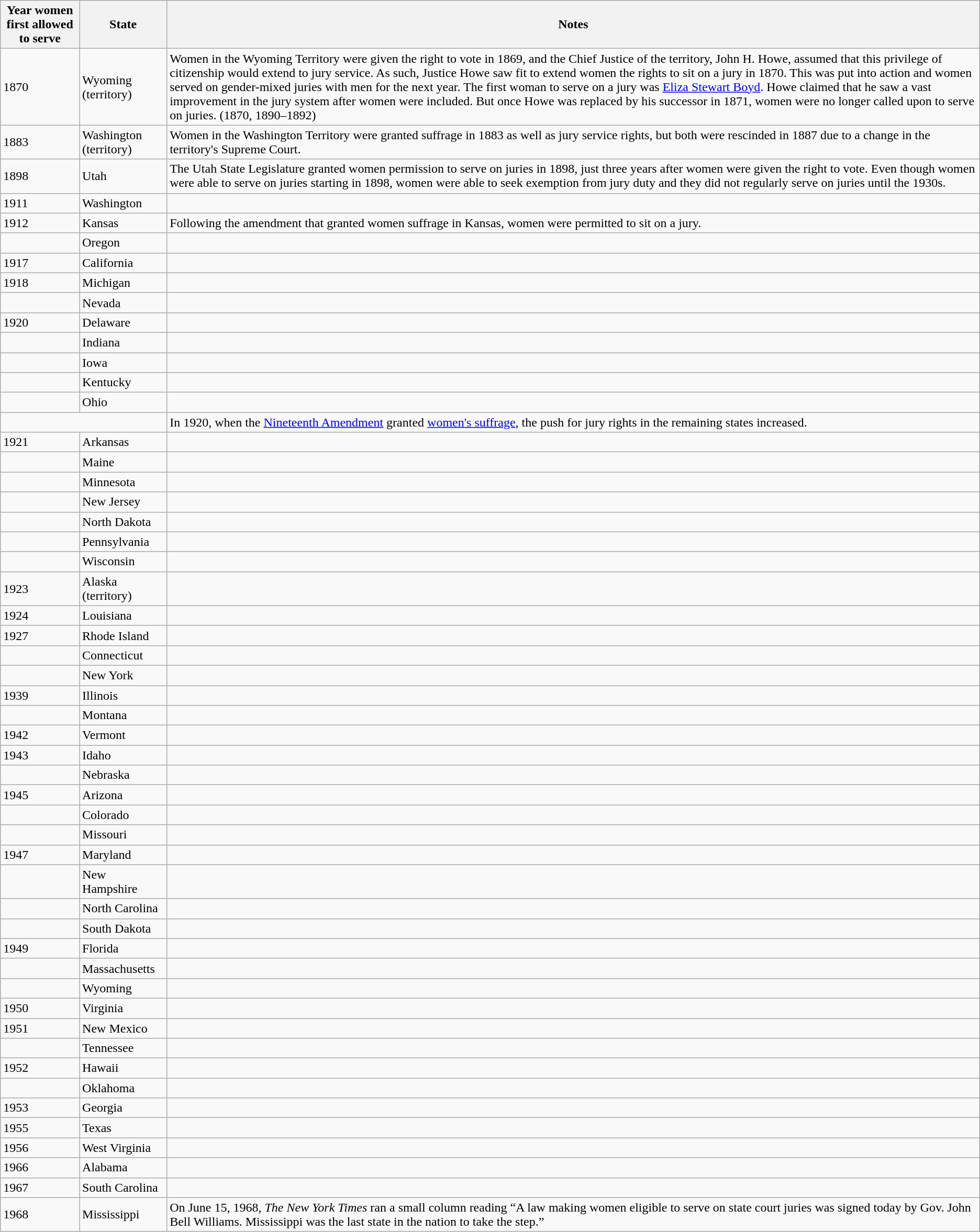<table class="wikitable">
<tr>
<th>Year women first allowed to serve</th>
<th>State</th>
<th>Notes</th>
</tr>
<tr>
<td>1870</td>
<td>Wyoming (territory)</td>
<td>Women in the Wyoming Territory were given the right to vote in 1869, and the Chief Justice of the territory, John H. Howe, assumed that this privilege of citizenship would extend to jury service. As such, Justice Howe saw fit to extend women the rights to sit on a jury in 1870. This was put into action and women served on gender-mixed juries with men for the next year. The first woman to serve on a jury was <a href='#'>Eliza Stewart Boyd</a>. Howe claimed that he saw a vast improvement in the jury system after women were included. But once Howe was replaced by his successor in 1871, women were no longer called upon to serve on juries. (1870, 1890–1892)</td>
</tr>
<tr>
<td>1883</td>
<td>Washington (territory)</td>
<td>Women in the Washington Territory were granted suffrage in 1883 as well as jury service rights, but both were rescinded in 1887 due to a change in the territory's Supreme Court.</td>
</tr>
<tr>
<td>1898</td>
<td>Utah</td>
<td>The Utah State Legislature granted women permission to serve on juries in 1898, just three years after women were given the right to vote. Even though women were able to serve on juries starting in 1898, women were able to seek exemption from jury duty and they did not regularly serve on juries until the 1930s.</td>
</tr>
<tr>
<td>1911</td>
<td>Washington</td>
<td></td>
</tr>
<tr>
<td>1912</td>
<td>Kansas</td>
<td>Following the amendment that granted women suffrage in Kansas, women were permitted to sit on a jury.</td>
</tr>
<tr>
<td></td>
<td>Oregon</td>
<td></td>
</tr>
<tr>
<td>1917</td>
<td>California</td>
<td></td>
</tr>
<tr>
<td>1918</td>
<td>Michigan</td>
<td></td>
</tr>
<tr>
<td></td>
<td>Nevada</td>
<td></td>
</tr>
<tr>
<td>1920</td>
<td>Delaware</td>
<td></td>
</tr>
<tr>
<td></td>
<td>Indiana</td>
<td></td>
</tr>
<tr>
<td></td>
<td>Iowa</td>
<td></td>
</tr>
<tr>
<td></td>
<td>Kentucky</td>
<td></td>
</tr>
<tr>
<td></td>
<td>Ohio</td>
<td></td>
</tr>
<tr>
<td colspan="2"></td>
<td>In 1920, when the <a href='#'>Nineteenth Amendment</a> granted <a href='#'>women's suffrage</a>, the push for jury rights in the remaining states increased.</td>
</tr>
<tr>
<td>1921</td>
<td>Arkansas</td>
<td></td>
</tr>
<tr>
<td></td>
<td>Maine</td>
<td></td>
</tr>
<tr>
<td></td>
<td>Minnesota</td>
<td></td>
</tr>
<tr>
<td></td>
<td>New Jersey</td>
<td></td>
</tr>
<tr>
<td></td>
<td>North Dakota</td>
<td></td>
</tr>
<tr>
<td></td>
<td>Pennsylvania</td>
<td></td>
</tr>
<tr>
<td></td>
<td>Wisconsin</td>
<td></td>
</tr>
<tr>
<td>1923</td>
<td>Alaska (territory)</td>
<td></td>
</tr>
<tr>
<td>1924</td>
<td>Louisiana</td>
<td></td>
</tr>
<tr>
<td>1927</td>
<td>Rhode Island</td>
<td></td>
</tr>
<tr>
<td></td>
<td>Connecticut</td>
<td></td>
</tr>
<tr>
<td></td>
<td>New York</td>
<td></td>
</tr>
<tr>
<td>1939</td>
<td>Illinois</td>
<td></td>
</tr>
<tr>
<td></td>
<td>Montana</td>
<td></td>
</tr>
<tr>
<td>1942</td>
<td>Vermont</td>
<td></td>
</tr>
<tr>
<td>1943</td>
<td>Idaho</td>
<td></td>
</tr>
<tr>
<td></td>
<td>Nebraska</td>
<td></td>
</tr>
<tr>
<td>1945</td>
<td>Arizona</td>
<td></td>
</tr>
<tr>
<td></td>
<td>Colorado</td>
<td></td>
</tr>
<tr>
<td></td>
<td>Missouri</td>
<td></td>
</tr>
<tr>
<td>1947</td>
<td>Maryland</td>
<td></td>
</tr>
<tr>
<td></td>
<td>New Hampshire</td>
<td></td>
</tr>
<tr>
<td></td>
<td>North Carolina</td>
<td></td>
</tr>
<tr>
<td></td>
<td>South Dakota</td>
<td></td>
</tr>
<tr>
<td>1949</td>
<td>Florida</td>
<td></td>
</tr>
<tr>
<td></td>
<td>Massachusetts</td>
<td></td>
</tr>
<tr>
<td></td>
<td>Wyoming</td>
<td></td>
</tr>
<tr>
<td>1950</td>
<td>Virginia</td>
<td></td>
</tr>
<tr>
<td>1951</td>
<td>New Mexico</td>
<td></td>
</tr>
<tr>
<td></td>
<td>Tennessee</td>
<td></td>
</tr>
<tr>
<td>1952</td>
<td>Hawaii</td>
<td></td>
</tr>
<tr>
<td></td>
<td>Oklahoma</td>
<td></td>
</tr>
<tr>
<td>1953</td>
<td>Georgia</td>
<td></td>
</tr>
<tr>
<td>1955</td>
<td>Texas</td>
<td></td>
</tr>
<tr>
<td>1956</td>
<td>West Virginia</td>
<td></td>
</tr>
<tr>
<td>1966</td>
<td>Alabama</td>
<td></td>
</tr>
<tr>
<td>1967</td>
<td>South Carolina</td>
<td></td>
</tr>
<tr>
<td>1968</td>
<td>Mississippi</td>
<td>On June 15, 1968, <em>The New York Times</em> ran a small column reading “A law making women eligible to serve on state court juries was signed today by Gov. John Bell Williams. Mississippi was the last state in the nation to take the step.”</td>
</tr>
</table>
